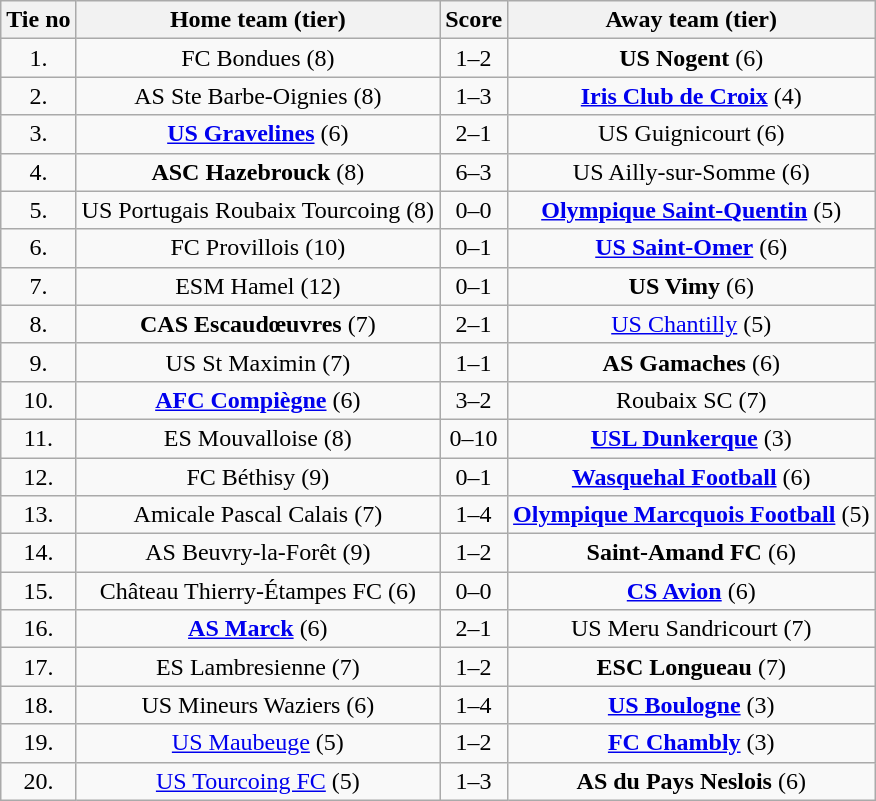<table class="wikitable" style="text-align: center">
<tr>
<th>Tie no</th>
<th>Home team (tier)</th>
<th>Score</th>
<th>Away team (tier)</th>
</tr>
<tr>
<td>1.</td>
<td>FC Bondues (8)</td>
<td>1–2</td>
<td><strong>US Nogent</strong> (6)</td>
</tr>
<tr>
<td>2.</td>
<td>AS Ste Barbe-Oignies (8)</td>
<td>1–3</td>
<td><strong><a href='#'>Iris Club de Croix</a></strong> (4)</td>
</tr>
<tr>
<td>3.</td>
<td><strong><a href='#'>US Gravelines</a></strong> (6)</td>
<td>2–1</td>
<td>US Guignicourt (6)</td>
</tr>
<tr>
<td>4.</td>
<td><strong>ASC Hazebrouck</strong> (8)</td>
<td>6–3</td>
<td>US Ailly-sur-Somme (6)</td>
</tr>
<tr>
<td>5.</td>
<td>US Portugais Roubaix Tourcoing (8)</td>
<td>0–0 </td>
<td><strong><a href='#'>Olympique Saint-Quentin</a></strong> (5)</td>
</tr>
<tr>
<td>6.</td>
<td>FC Provillois (10)</td>
<td>0–1</td>
<td><strong><a href='#'>US Saint-Omer</a></strong> (6)</td>
</tr>
<tr>
<td>7.</td>
<td>ESM Hamel (12)</td>
<td>0–1</td>
<td><strong>US Vimy</strong> (6)</td>
</tr>
<tr>
<td>8.</td>
<td><strong>CAS Escaudœuvres</strong> (7)</td>
<td>2–1</td>
<td><a href='#'>US Chantilly</a> (5)</td>
</tr>
<tr>
<td>9.</td>
<td>US St Maximin (7)</td>
<td>1–1 </td>
<td><strong>AS Gamaches</strong> (6)</td>
</tr>
<tr>
<td>10.</td>
<td><strong><a href='#'>AFC Compiègne</a></strong> (6)</td>
<td>3–2</td>
<td>Roubaix SC (7)</td>
</tr>
<tr>
<td>11.</td>
<td>ES Mouvalloise (8)</td>
<td>0–10</td>
<td><strong><a href='#'>USL Dunkerque</a></strong> (3)</td>
</tr>
<tr>
<td>12.</td>
<td>FC Béthisy (9)</td>
<td>0–1</td>
<td><strong><a href='#'>Wasquehal Football</a></strong> (6)</td>
</tr>
<tr>
<td>13.</td>
<td>Amicale Pascal Calais (7)</td>
<td>1–4</td>
<td><strong><a href='#'>Olympique Marcquois Football</a></strong> (5)</td>
</tr>
<tr>
<td>14.</td>
<td>AS Beuvry-la-Forêt (9)</td>
<td>1–2</td>
<td><strong>Saint-Amand FC</strong> (6)</td>
</tr>
<tr>
<td>15.</td>
<td>Château Thierry-Étampes FC (6)</td>
<td>0–0 </td>
<td><strong><a href='#'>CS Avion</a></strong> (6)</td>
</tr>
<tr>
<td>16.</td>
<td><strong><a href='#'>AS Marck</a></strong> (6)</td>
<td>2–1</td>
<td>US Meru Sandricourt (7)</td>
</tr>
<tr>
<td>17.</td>
<td>ES Lambresienne (7)</td>
<td>1–2</td>
<td><strong>ESC Longueau</strong> (7)</td>
</tr>
<tr>
<td>18.</td>
<td>US Mineurs Waziers (6)</td>
<td>1–4</td>
<td><strong><a href='#'>US Boulogne</a></strong> (3)</td>
</tr>
<tr>
<td>19.</td>
<td><a href='#'>US Maubeuge</a> (5)</td>
<td>1–2</td>
<td><strong><a href='#'>FC Chambly</a></strong> (3)</td>
</tr>
<tr>
<td>20.</td>
<td><a href='#'>US Tourcoing FC</a> (5)</td>
<td>1–3 </td>
<td><strong>AS du Pays Neslois</strong> (6)</td>
</tr>
</table>
